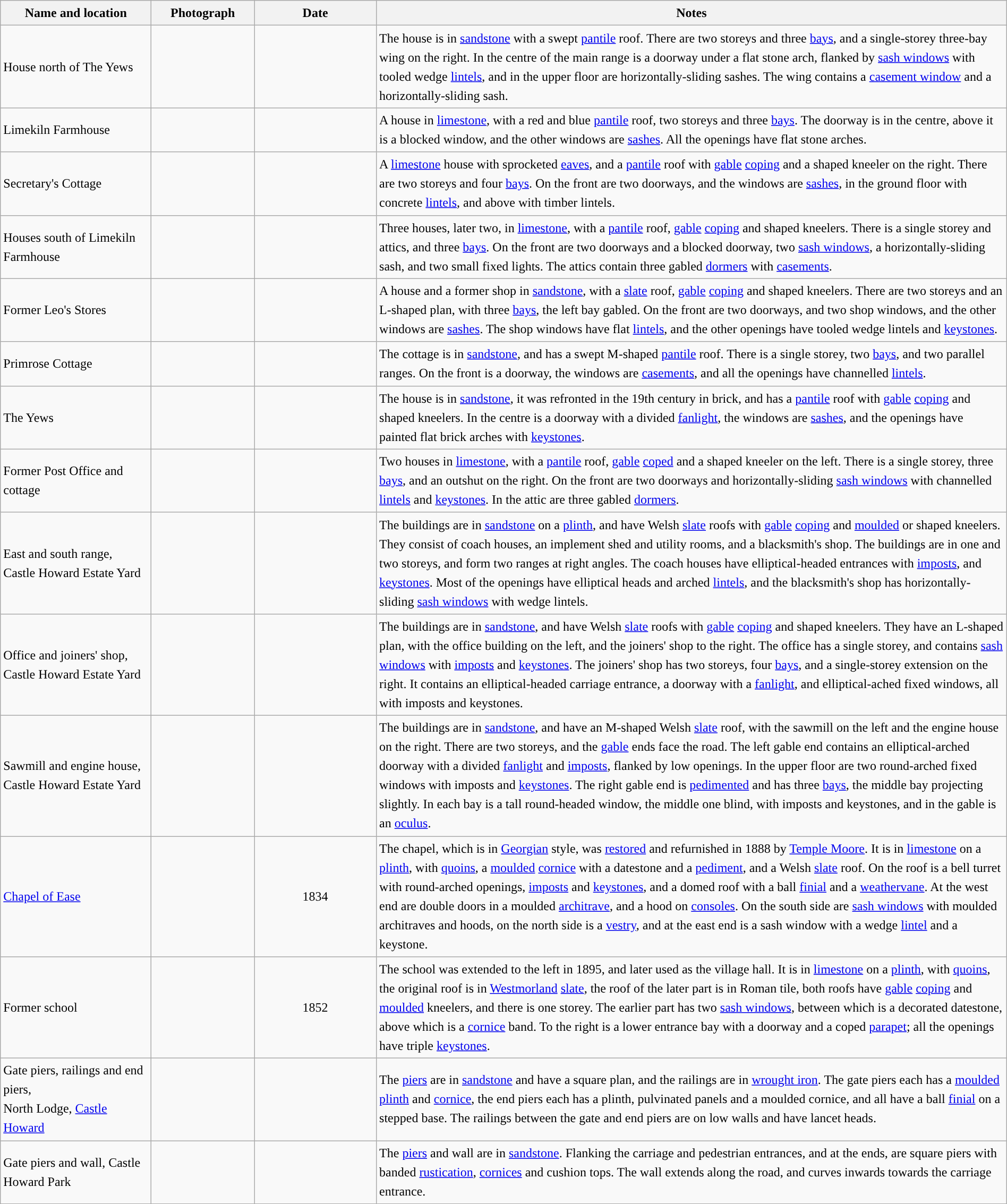<table class="wikitable sortable plainrowheaders" style="width:100%;border:0px;text-align:left;line-height:150%;">
<tr>
<th scope="col"  style="width:150px">Name and location</th>
<th scope="col"  style="width:100px" class="unsortable">Photograph</th>
<th scope="col"  style="width:120px">Date</th>
<th scope="col"  style="width:650px" class="unsortable">Notes</th>
</tr>
<tr>
<td>House north of The Yews<br><small></small></td>
<td></td>
<td align="center"></td>
<td>The house is in <a href='#'>sandstone</a> with a swept <a href='#'>pantile</a> roof.  There are two storeys and three <a href='#'>bays</a>, and a single-storey three-bay wing on the right.  In the centre of the main range is a doorway under a flat stone arch, flanked by <a href='#'>sash windows</a> with tooled wedge <a href='#'>lintels</a>, and in the upper floor are horizontally-sliding sashes.  The wing contains a <a href='#'>casement window</a> and a horizontally-sliding sash.</td>
</tr>
<tr>
<td>Limekiln Farmhouse<br><small></small></td>
<td></td>
<td align="center"></td>
<td>A house in <a href='#'>limestone</a>, with a red and blue <a href='#'>pantile</a> roof, two storeys and three <a href='#'>bays</a>.  The doorway is in the centre, above it is a blocked window, and the other windows are <a href='#'>sashes</a>.  All the openings have flat stone arches.</td>
</tr>
<tr>
<td>Secretary's Cottage<br><small></small></td>
<td></td>
<td align="center"></td>
<td>A <a href='#'>limestone</a> house with sprocketed <a href='#'>eaves</a>, and a <a href='#'>pantile</a> roof with <a href='#'>gable</a> <a href='#'>coping</a> and a shaped kneeler on the right.  There are two storeys and four <a href='#'>bays</a>.  On the front are two doorways, and the windows are <a href='#'>sashes</a>, in the ground floor with concrete <a href='#'>lintels</a>, and above with timber lintels.</td>
</tr>
<tr>
<td>Houses south of Limekiln Farmhouse<br><small></small></td>
<td></td>
<td align="center"></td>
<td>Three houses, later two, in <a href='#'>limestone</a>, with a <a href='#'>pantile</a> roof, <a href='#'>gable</a> <a href='#'>coping</a> and shaped kneelers.  There is a single storey and attics, and three <a href='#'>bays</a>.  On the front are two doorways and a blocked doorway, two <a href='#'>sash windows</a>, a horizontally-sliding sash, and two small fixed lights.  The attics contain three gabled <a href='#'>dormers</a> with <a href='#'>casements</a>.</td>
</tr>
<tr>
<td>Former Leo's Stores<br><small></small></td>
<td></td>
<td align="center"></td>
<td>A house and a former shop in <a href='#'>sandstone</a>, with a <a href='#'>slate</a> roof, <a href='#'>gable</a> <a href='#'>coping</a> and shaped kneelers.  There are two storeys and an L-shaped plan, with three <a href='#'>bays</a>, the left bay gabled.  On the front are two doorways, and two shop windows, and the other windows are <a href='#'>sashes</a>.  The shop windows have flat <a href='#'>lintels</a>, and the other openings have tooled wedge lintels and <a href='#'>keystones</a>.</td>
</tr>
<tr>
<td>Primrose Cottage<br><small></small></td>
<td></td>
<td align="center"></td>
<td>The cottage is in <a href='#'>sandstone</a>, and has a swept M-shaped <a href='#'>pantile</a> roof.  There is a single storey, two <a href='#'>bays</a>, and two parallel ranges.  On the front is a doorway, the windows are <a href='#'>casements</a>, and all the openings have channelled <a href='#'>lintels</a>.</td>
</tr>
<tr>
<td>The Yews<br><small></small></td>
<td></td>
<td align="center"></td>
<td>The house is in <a href='#'>sandstone</a>, it was refronted in the 19th century in brick, and has a <a href='#'>pantile</a> roof with <a href='#'>gable</a> <a href='#'>coping</a> and shaped kneelers.  In the centre is a doorway with a divided <a href='#'>fanlight</a>, the windows are <a href='#'>sashes</a>, and the openings have painted flat brick arches with <a href='#'>keystones</a>.</td>
</tr>
<tr>
<td>Former Post Office and cottage<br><small></small></td>
<td></td>
<td align="center"></td>
<td>Two houses in <a href='#'>limestone</a>, with a <a href='#'>pantile</a> roof, <a href='#'>gable</a> <a href='#'>coped</a> and a shaped kneeler on the left.  There is a single storey, three <a href='#'>bays</a>, and an outshut on the right.  On the front are two doorways and horizontally-sliding <a href='#'>sash windows</a> with channelled <a href='#'>lintels</a> and <a href='#'>keystones</a>.  In the attic are three gabled <a href='#'>dormers</a>.</td>
</tr>
<tr>
<td>East and south range,<br>Castle Howard Estate Yard<br><small></small></td>
<td></td>
<td align="center"></td>
<td>The buildings are in <a href='#'>sandstone</a> on a <a href='#'>plinth</a>, and have Welsh <a href='#'>slate</a> roofs with <a href='#'>gable</a> <a href='#'>coping</a> and <a href='#'>moulded</a> or shaped kneelers.  They consist of coach houses, an implement shed and utility rooms, and a blacksmith's shop.  The buildings are in one and two storeys, and form two ranges at right angles.  The coach houses have elliptical-headed entrances with <a href='#'>imposts</a>, and <a href='#'>keystones</a>.  Most of the openings have elliptical heads and arched <a href='#'>lintels</a>, and the blacksmith's shop has horizontally-sliding <a href='#'>sash windows</a> with wedge lintels.</td>
</tr>
<tr>
<td>Office and joiners' shop,<br>Castle Howard Estate Yard<br><small></small></td>
<td></td>
<td align="center"></td>
<td>The buildings are in <a href='#'>sandstone</a>, and have Welsh <a href='#'>slate</a> roofs with <a href='#'>gable</a> <a href='#'>coping</a> and shaped kneelers.  They have an L-shaped plan, with the office building on the left, and the joiners' shop to the right.  The office has a single storey, and contains <a href='#'>sash windows</a> with <a href='#'>imposts</a> and <a href='#'>keystones</a>.  The joiners' shop has two storeys, four <a href='#'>bays</a>, and a single-storey extension on the right.  It contains an elliptical-headed carriage entrance, a doorway with a <a href='#'>fanlight</a>, and elliptical-ached fixed windows, all with imposts and keystones.</td>
</tr>
<tr>
<td>Sawmill and engine house,<br>Castle Howard Estate Yard<br><small></small></td>
<td></td>
<td align="center"></td>
<td>The buildings are in <a href='#'>sandstone</a>, and have an M-shaped Welsh <a href='#'>slate</a> roof, with the sawmill on the left and the engine house on the right.  There are two storeys, and the <a href='#'>gable</a> ends face the road.  The left gable end contains an elliptical-arched doorway with a divided  <a href='#'>fanlight</a> and <a href='#'>imposts</a>, flanked by low openings.  In the upper floor are two round-arched fixed windows with imposts and <a href='#'>keystones</a>.  The right gable end is <a href='#'>pedimented</a> and has three <a href='#'>bays</a>, the middle bay projecting slightly.  In each bay is a tall round-headed window, the middle one blind, with imposts and keystones, and in the gable is an <a href='#'>oculus</a>.</td>
</tr>
<tr>
<td><a href='#'>Chapel of Ease</a><br><small></small></td>
<td></td>
<td align="center">1834</td>
<td>The chapel, which is in <a href='#'>Georgian</a> style, was <a href='#'>restored</a> and refurnished in 1888 by <a href='#'>Temple Moore</a>.  It is in <a href='#'>limestone</a> on a <a href='#'>plinth</a>, with <a href='#'>quoins</a>, a <a href='#'>moulded</a> <a href='#'>cornice</a> with a datestone and a <a href='#'>pediment</a>, and a Welsh <a href='#'>slate</a> roof.  On the roof is a bell turret with round-arched openings, <a href='#'>imposts</a> and <a href='#'>keystones</a>, and a domed roof with a ball <a href='#'>finial</a> and a <a href='#'>weathervane</a>.  At the west end are double doors in a moulded <a href='#'>architrave</a>, and a hood on <a href='#'>consoles</a>.  On the south side are <a href='#'>sash windows</a> with moulded architraves and hoods, on the north side is a <a href='#'>vestry</a>, and at the east end is a sash window with a wedge <a href='#'>lintel</a> and a keystone.</td>
</tr>
<tr>
<td>Former school<br><small></small></td>
<td></td>
<td align="center">1852</td>
<td>The school was extended to the left in 1895, and later used as the village hall.  It is in <a href='#'>limestone</a> on a <a href='#'>plinth</a>, with <a href='#'>quoins</a>, the original roof is in <a href='#'>Westmorland</a> <a href='#'>slate</a>, the roof of the later part is in Roman tile, both roofs have <a href='#'>gable</a> <a href='#'>coping</a> and <a href='#'>moulded</a> kneelers, and there is one storey.  The earlier part has two <a href='#'>sash windows</a>, between which is  a decorated datestone, above which is a <a href='#'>cornice</a> band.  To the right is a lower entrance bay with a doorway and a coped <a href='#'>parapet</a>; all the openings have triple <a href='#'>keystones</a>.</td>
</tr>
<tr>
<td>Gate piers, railings and end piers,<br>North Lodge, <a href='#'>Castle Howard</a><br><small></small></td>
<td></td>
<td align="center"></td>
<td>The <a href='#'>piers</a> are in <a href='#'>sandstone</a> and have a square plan, and the railings are in <a href='#'>wrought iron</a>.  The gate piers each has a <a href='#'>moulded</a> <a href='#'>plinth</a> and <a href='#'>cornice</a>, the end piers each has a plinth, pulvinated panels and a moulded cornice, and all have a ball <a href='#'>finial</a> on a stepped base.  The railings between the gate and end piers are on low walls and have lancet heads.</td>
</tr>
<tr>
<td>Gate piers and wall, Castle Howard Park<br><small></small></td>
<td></td>
<td align="center"></td>
<td>The <a href='#'>piers</a> and wall are in <a href='#'>sandstone</a>.  Flanking the carriage and pedestrian entrances, and at the ends, are square piers with banded <a href='#'>rustication</a>, <a href='#'>cornices</a> and cushion tops.  The wall extends along the road, and curves inwards towards the carriage entrance.</td>
</tr>
<tr>
</tr>
</table>
